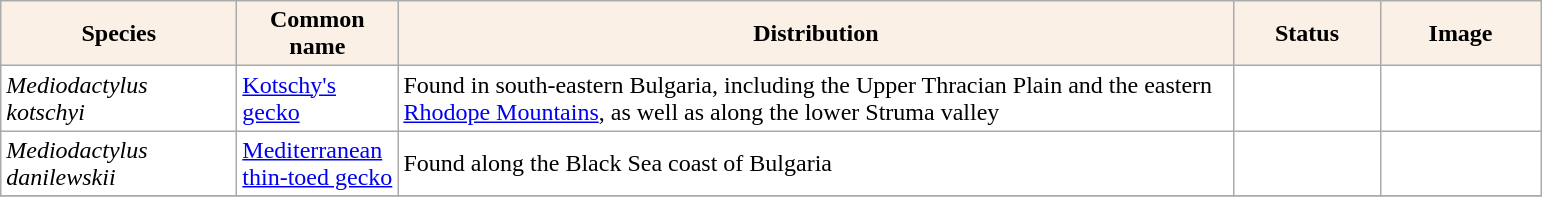<table class="sortable wikitable plainrowheaders" border="0" style="background:#ffffff" align="top" class="sortable wikitable">
<tr ->
<th scope="col" style="background-color:Linen; color:Black" width=150 px>Species</th>
<th scope="col" style="background-color:Linen; color:Black" width=100 px>Common name</th>
<th scope="col" style="background:Linen; color:Black" width=550 px>Distribution</th>
<th scope="col" style="background-color:Linen; color:Black" width=90 px>Status</th>
<th scope="col" style="background:Linen; color:Black" width=100 px>Image</th>
</tr>
<tr>
<td !scope="row" style="background:#ffffff"><em>Mediodactylus kotschyi</em></td>
<td><a href='#'>Kotschy's gecko</a></td>
<td>Found in south-eastern Bulgaria, including the Upper Thracian Plain and the eastern <a href='#'>Rhodope Mountains</a>, as well as along the lower Struma valley</td>
<td></td>
<td></td>
</tr>
<tr>
<td !scope="row" style="background:#ffffff"><em>Mediodactylus danilewskii</em></td>
<td><a href='#'>Mediterranean thin-toed gecko</a></td>
<td>Found along the Black Sea coast of Bulgaria</td>
<td></td>
<td></td>
</tr>
<tr>
</tr>
</table>
